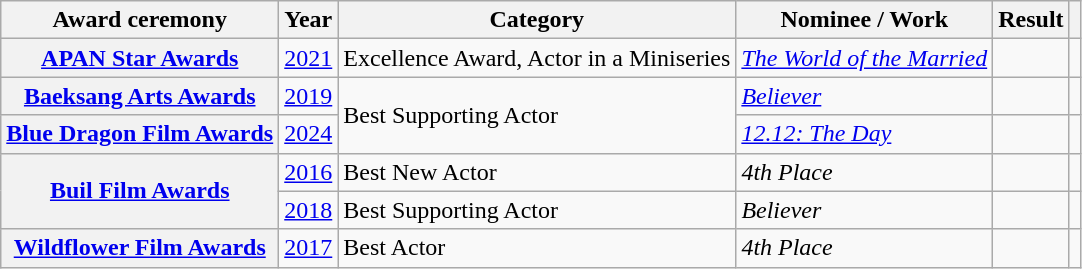<table class="wikitable plainrowheaders sortable">
<tr>
<th scope="col">Award ceremony</th>
<th scope="col">Year</th>
<th scope="col">Category</th>
<th scope="col">Nominee / Work</th>
<th scope="col">Result</th>
<th scope="col" class="unsortable"></th>
</tr>
<tr>
<th scope="row"><a href='#'>APAN Star Awards</a></th>
<td><a href='#'>2021</a></td>
<td>Excellence Award, Actor in a Miniseries</td>
<td><em><a href='#'>The World of the Married</a></em></td>
<td></td>
<td style="text-align:center"></td>
</tr>
<tr>
<th scope="row"><a href='#'>Baeksang Arts Awards</a></th>
<td><a href='#'>2019</a></td>
<td rowspan="2">Best Supporting Actor</td>
<td><em><a href='#'>Believer</a></em></td>
<td></td>
<td style="text-align:center"></td>
</tr>
<tr>
<th scope="row"><a href='#'>Blue Dragon Film Awards</a></th>
<td><a href='#'>2024</a></td>
<td><em><a href='#'>12.12: The Day</a></em></td>
<td></td>
<td style="text-align:center"></td>
</tr>
<tr>
<th rowspan="2" scope="row"><a href='#'>Buil Film Awards</a></th>
<td><a href='#'>2016</a></td>
<td>Best New Actor</td>
<td><em>4th Place</em></td>
<td></td>
<td style="text-align:center"></td>
</tr>
<tr>
<td><a href='#'>2018</a></td>
<td>Best Supporting Actor</td>
<td><em>Believer</em></td>
<td></td>
<td style="text-align:center"></td>
</tr>
<tr>
<th scope="row"><a href='#'>Wildflower Film Awards</a></th>
<td><a href='#'>2017</a></td>
<td>Best Actor</td>
<td><em>4th Place</em></td>
<td></td>
<td style="text-align:center"></td>
</tr>
</table>
